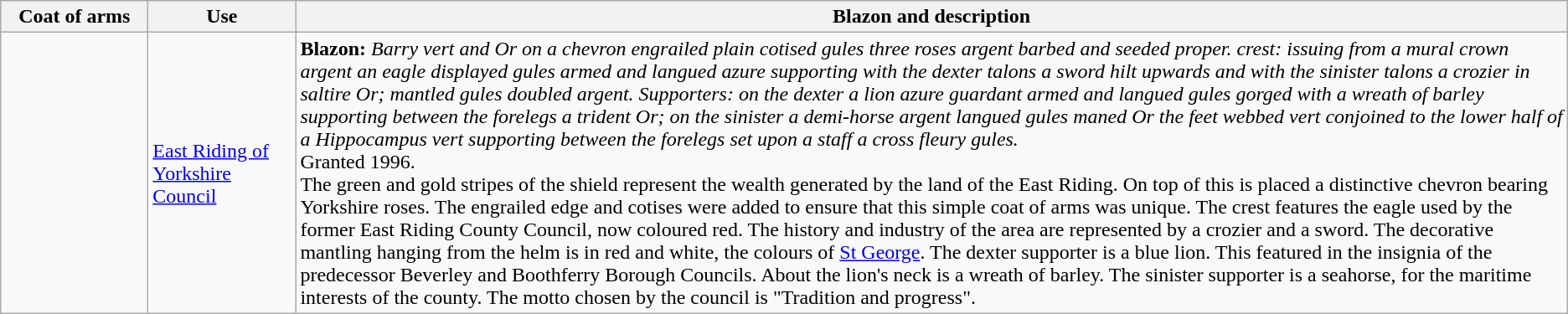<table class="wikitable">
<tr>
<th width="110">Coat of arms</th>
<th width="110">Use</th>
<th>Blazon and description</th>
</tr>
<tr>
<td></td>
<td><a href='#'>East Riding of Yorkshire Council</a></td>
<td><strong>Blazon:</strong> <em>Barry vert and Or on a chevron engrailed plain cotised gules three roses argent barbed and seeded proper. crest: issuing from a mural crown argent an eagle displayed gules armed and langued azure supporting with the dexter talons a sword hilt upwards and with the sinister talons a crozier in saltire Or; mantled gules doubled argent. Supporters: on the dexter a lion azure guardant armed and langued gules gorged with a wreath of barley supporting between the forelegs a trident Or; on the sinister a demi-horse argent langued gules maned Or the feet webbed vert conjoined to the lower half of a Hippocampus vert supporting between the forelegs set upon a staff a cross fleury gules.</em><br>Granted 1996.<br>The green and gold stripes of the shield represent the wealth generated by the land of the East Riding. On top of this is placed a distinctive chevron bearing Yorkshire roses. The engrailed edge and cotises were added to ensure that this simple coat of arms was unique. The crest features the eagle used by the former East Riding County Council, now coloured red. The history and industry of the area are represented by a crozier and a sword. The decorative mantling hanging from the helm is in red and white, the colours of <a href='#'>St George</a>. The dexter supporter is a blue lion. This featured in the insignia of the predecessor Beverley and Boothferry Borough Councils. About the lion's neck is a wreath of barley. The sinister supporter is a seahorse, for the maritime interests of the county. The motto chosen by the council is "Tradition and progress".</td>
</tr>
</table>
